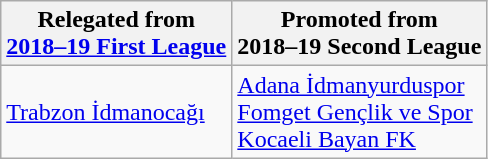<table class="wikitable">
<tr>
<th>Relegated from<br><a href='#'>2018–19 First League</a></th>
<th>Promoted from<br>2018–19 Second League</th>
</tr>
<tr>
<td><a href='#'>Trabzon İdmanocağı</a></td>
<td><a href='#'>Adana İdmanyurduspor</a><br><a href='#'>Fomget Gençlik ve Spor</a><br><a href='#'>Kocaeli Bayan FK</a></td>
</tr>
</table>
